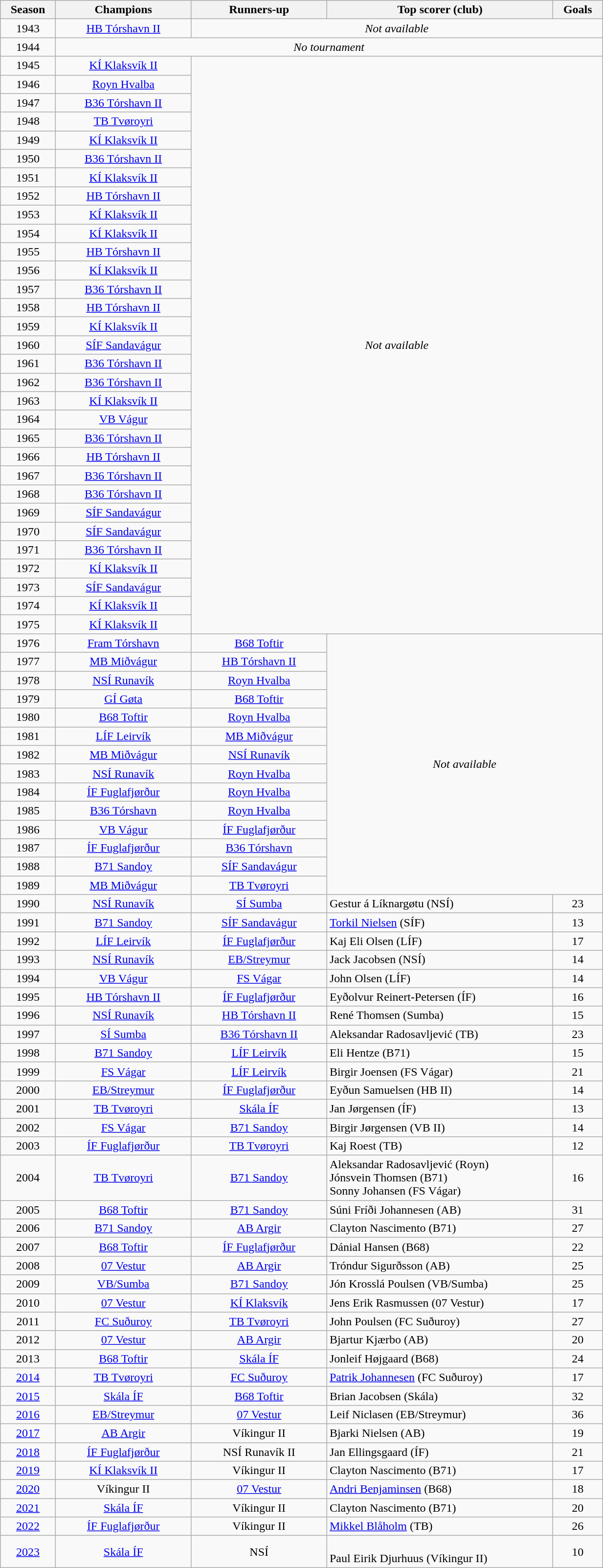<table class="wikitable sortable" style="text-align:center;" width=65%>
<tr>
<th style="width:5%;">Season</th>
<th style="width:15%;">Champions</th>
<th style="width:15%;">Runners-up</th>
<th style="width:25%;">Top scorer (club)<br></th>
<th style="width:5%;">Goals</th>
</tr>
<tr>
<td>1943</td>
<td><a href='#'>HB Tórshavn II</a></td>
<td colspan=3><em>Not available</em></td>
</tr>
<tr>
<td>1944</td>
<td colspan=4><em>No tournament</em></td>
</tr>
<tr>
<td>1945</td>
<td><a href='#'>KÍ Klaksvík II</a></td>
<td colspan=3 rowspan=31><em>Not available</em></td>
</tr>
<tr>
<td>1946</td>
<td><a href='#'>Royn Hvalba</a></td>
</tr>
<tr>
<td>1947</td>
<td><a href='#'>B36 Tórshavn II</a></td>
</tr>
<tr>
<td>1948</td>
<td><a href='#'>TB Tvøroyri</a></td>
</tr>
<tr>
<td>1949</td>
<td><a href='#'>KÍ Klaksvík II</a></td>
</tr>
<tr>
<td>1950</td>
<td><a href='#'>B36 Tórshavn II</a></td>
</tr>
<tr>
<td>1951</td>
<td><a href='#'>KÍ Klaksvík II</a></td>
</tr>
<tr>
<td>1952</td>
<td><a href='#'>HB Tórshavn II</a></td>
</tr>
<tr>
<td>1953</td>
<td><a href='#'>KÍ Klaksvík II</a></td>
</tr>
<tr>
<td>1954</td>
<td><a href='#'>KÍ Klaksvík II</a></td>
</tr>
<tr>
<td>1955</td>
<td><a href='#'>HB Tórshavn II</a></td>
</tr>
<tr>
<td>1956</td>
<td><a href='#'>KÍ Klaksvík II</a></td>
</tr>
<tr>
<td>1957</td>
<td><a href='#'>B36 Tórshavn II</a></td>
</tr>
<tr>
<td>1958</td>
<td><a href='#'>HB Tórshavn II</a></td>
</tr>
<tr>
<td>1959</td>
<td><a href='#'>KÍ Klaksvík II</a></td>
</tr>
<tr>
<td>1960</td>
<td><a href='#'>SÍF Sandavágur</a></td>
</tr>
<tr>
<td>1961</td>
<td><a href='#'>B36 Tórshavn II</a></td>
</tr>
<tr>
<td>1962</td>
<td><a href='#'>B36 Tórshavn II</a></td>
</tr>
<tr>
<td>1963</td>
<td><a href='#'>KÍ Klaksvík II</a></td>
</tr>
<tr>
<td>1964</td>
<td><a href='#'>VB Vágur</a></td>
</tr>
<tr>
<td>1965</td>
<td><a href='#'>B36 Tórshavn II</a></td>
</tr>
<tr>
<td>1966</td>
<td><a href='#'>HB Tórshavn II</a></td>
</tr>
<tr>
<td>1967</td>
<td><a href='#'>B36 Tórshavn II</a></td>
</tr>
<tr>
<td>1968</td>
<td><a href='#'>B36 Tórshavn II</a></td>
</tr>
<tr>
<td>1969</td>
<td><a href='#'>SÍF Sandavágur</a></td>
</tr>
<tr>
<td>1970</td>
<td><a href='#'>SÍF Sandavágur</a></td>
</tr>
<tr>
<td>1971</td>
<td><a href='#'>B36 Tórshavn II</a></td>
</tr>
<tr>
<td>1972</td>
<td><a href='#'>KÍ Klaksvík II</a></td>
</tr>
<tr>
<td>1973</td>
<td><a href='#'>SÍF Sandavágur</a></td>
</tr>
<tr>
<td>1974</td>
<td><a href='#'>KÍ Klaksvík II</a></td>
</tr>
<tr>
<td>1975</td>
<td><a href='#'>KÍ Klaksvík II</a></td>
</tr>
<tr>
<td>1976</td>
<td><a href='#'>Fram Tórshavn</a></td>
<td><a href='#'>B68 Toftir</a></td>
<td colspan=2 rowspan=14><em>Not available</em></td>
</tr>
<tr>
<td>1977</td>
<td><a href='#'>MB Miðvágur</a></td>
<td><a href='#'>HB Tórshavn II</a></td>
</tr>
<tr>
<td>1978</td>
<td><a href='#'>NSÍ Runavík</a></td>
<td><a href='#'>Royn Hvalba</a></td>
</tr>
<tr>
<td>1979</td>
<td><a href='#'>GÍ Gøta</a></td>
<td><a href='#'>B68 Toftir</a></td>
</tr>
<tr>
<td>1980</td>
<td><a href='#'>B68 Toftir</a></td>
<td><a href='#'>Royn Hvalba</a></td>
</tr>
<tr>
<td>1981</td>
<td><a href='#'>LÍF Leirvík</a></td>
<td><a href='#'>MB Miðvágur</a></td>
</tr>
<tr>
<td>1982</td>
<td><a href='#'>MB Miðvágur</a></td>
<td><a href='#'>NSÍ Runavík</a></td>
</tr>
<tr>
<td>1983</td>
<td><a href='#'>NSÍ Runavík</a></td>
<td><a href='#'>Royn Hvalba</a></td>
</tr>
<tr>
<td>1984</td>
<td><a href='#'>ÍF Fuglafjørður</a></td>
<td><a href='#'>Royn Hvalba</a></td>
</tr>
<tr>
<td>1985</td>
<td><a href='#'>B36 Tórshavn</a></td>
<td><a href='#'>Royn Hvalba</a></td>
</tr>
<tr>
<td>1986</td>
<td><a href='#'>VB Vágur</a></td>
<td><a href='#'>ÍF Fuglafjørður</a></td>
</tr>
<tr>
<td>1987</td>
<td><a href='#'>ÍF Fuglafjørður</a></td>
<td><a href='#'>B36 Tórshavn</a></td>
</tr>
<tr>
<td>1988</td>
<td><a href='#'>B71 Sandoy</a></td>
<td><a href='#'>SÍF Sandavágur</a></td>
</tr>
<tr>
<td>1989</td>
<td><a href='#'>MB Miðvágur</a></td>
<td><a href='#'>TB Tvøroyri</a></td>
</tr>
<tr>
<td>1990</td>
<td><a href='#'>NSÍ Runavík</a></td>
<td><a href='#'>SÍ Sumba</a></td>
<td style="text-align:left;"> Gestur á Líknargøtu (NSÍ)</td>
<td>23</td>
</tr>
<tr>
<td>1991</td>
<td><a href='#'>B71 Sandoy</a></td>
<td><a href='#'>SÍF Sandavágur</a></td>
<td style="text-align:left;"> <a href='#'>Torkil Nielsen</a> (SÍF)</td>
<td>13</td>
</tr>
<tr>
<td>1992</td>
<td><a href='#'>LÍF Leirvík</a></td>
<td><a href='#'>ÍF Fuglafjørður</a></td>
<td style="text-align:left;"> Kaj Eli Olsen (LÍF)</td>
<td>17</td>
</tr>
<tr>
<td>1993</td>
<td><a href='#'>NSÍ Runavík</a></td>
<td><a href='#'>EB/Streymur</a></td>
<td style="text-align:left;"> Jack Jacobsen (NSÍ)</td>
<td>14</td>
</tr>
<tr>
<td>1994</td>
<td><a href='#'>VB Vágur</a></td>
<td><a href='#'>FS Vágar</a></td>
<td style="text-align:left;"> John Olsen (LÍF)</td>
<td>14</td>
</tr>
<tr>
<td>1995</td>
<td><a href='#'>HB Tórshavn II</a></td>
<td><a href='#'>ÍF Fuglafjørður</a></td>
<td style="text-align:left;"> Eyðolvur Reinert-Petersen (ÍF)</td>
<td>16</td>
</tr>
<tr>
<td>1996</td>
<td><a href='#'>NSÍ Runavík</a></td>
<td><a href='#'>HB Tórshavn II</a></td>
<td style="text-align:left;"> René Thomsen (Sumba)</td>
<td>15</td>
</tr>
<tr>
<td>1997</td>
<td><a href='#'>SÍ Sumba</a></td>
<td><a href='#'>B36 Tórshavn II</a></td>
<td style="text-align:left;"> Aleksandar Radosavljević (TB)</td>
<td>23</td>
</tr>
<tr>
<td>1998</td>
<td><a href='#'>B71 Sandoy</a></td>
<td><a href='#'>LÍF Leirvík</a></td>
<td style="text-align:left;"> Eli Hentze (B71)</td>
<td>15</td>
</tr>
<tr>
<td>1999</td>
<td><a href='#'>FS Vágar</a></td>
<td><a href='#'>LÍF Leirvík</a></td>
<td style="text-align:left;"> Birgir Joensen (FS Vágar)</td>
<td>21</td>
</tr>
<tr>
<td>2000</td>
<td><a href='#'>EB/Streymur</a></td>
<td><a href='#'>ÍF Fuglafjørður</a></td>
<td style="text-align:left;"> Eyðun Samuelsen (HB II)</td>
<td>14</td>
</tr>
<tr>
<td>2001</td>
<td><a href='#'>TB Tvøroyri</a></td>
<td><a href='#'>Skála ÍF</a></td>
<td style="text-align:left;"> Jan Jørgensen (ÍF)</td>
<td>13</td>
</tr>
<tr>
<td>2002</td>
<td><a href='#'>FS Vágar</a></td>
<td><a href='#'>B71 Sandoy</a></td>
<td style="text-align:left;"> Birgir Jørgensen (VB II)</td>
<td>14</td>
</tr>
<tr>
<td>2003</td>
<td><a href='#'>ÍF Fuglafjørður</a></td>
<td><a href='#'>TB Tvøroyri</a></td>
<td style="text-align:left;"> Kaj Roest (TB)</td>
<td>12</td>
</tr>
<tr>
<td>2004</td>
<td><a href='#'>TB Tvøroyri</a></td>
<td><a href='#'>B71 Sandoy</a></td>
<td style="text-align:left;"> Aleksandar Radosavljević (Royn)<br> Jónsvein Thomsen (B71)<br> Sonny Johansen (FS Vágar)</td>
<td>16</td>
</tr>
<tr>
<td>2005</td>
<td><a href='#'>B68 Toftir</a></td>
<td><a href='#'>B71 Sandoy</a></td>
<td style="text-align:left;"> Súni Fríði Johannesen (AB)</td>
<td>31</td>
</tr>
<tr>
<td>2006</td>
<td><a href='#'>B71 Sandoy</a></td>
<td><a href='#'>AB Argir</a></td>
<td style="text-align:left;"> Clayton Nascimento (B71)</td>
<td>27</td>
</tr>
<tr>
<td>2007</td>
<td><a href='#'>B68 Toftir</a></td>
<td><a href='#'>ÍF Fuglafjørður</a></td>
<td style="text-align:left;"> Dánial Hansen (B68)</td>
<td>22</td>
</tr>
<tr>
<td>2008</td>
<td><a href='#'>07 Vestur</a></td>
<td><a href='#'>AB Argir</a></td>
<td style="text-align:left;"> Tróndur Sigurðsson (AB)</td>
<td>25</td>
</tr>
<tr>
<td>2009</td>
<td><a href='#'>VB/Sumba</a></td>
<td><a href='#'>B71 Sandoy</a></td>
<td style="text-align:left;"> Jón Krosslá Poulsen (VB/Sumba)</td>
<td>25</td>
</tr>
<tr>
<td>2010</td>
<td><a href='#'>07 Vestur</a></td>
<td><a href='#'>KÍ Klaksvík</a></td>
<td style="text-align:left;"> Jens Erik Rasmussen (07 Vestur)</td>
<td>17</td>
</tr>
<tr>
<td>2011</td>
<td><a href='#'>FC Suðuroy</a></td>
<td><a href='#'>TB Tvøroyri</a></td>
<td style="text-align:left;"> John Poulsen (FC Suðuroy)</td>
<td>27</td>
</tr>
<tr>
<td>2012</td>
<td><a href='#'>07 Vestur</a></td>
<td><a href='#'>AB Argir</a></td>
<td style="text-align:left;"> Bjartur Kjærbo (AB)</td>
<td>20</td>
</tr>
<tr>
<td>2013</td>
<td><a href='#'>B68 Toftir</a></td>
<td><a href='#'>Skála ÍF</a></td>
<td style="text-align:left;"> Jonleif Højgaard (B68)</td>
<td>24</td>
</tr>
<tr>
<td><a href='#'>2014</a></td>
<td><a href='#'>TB Tvøroyri</a></td>
<td><a href='#'>FC Suðuroy</a></td>
<td style="text-align:left;"> <a href='#'>Patrik Johannesen</a> (FC Suðuroy)</td>
<td>17</td>
</tr>
<tr>
<td><a href='#'>2015</a></td>
<td><a href='#'>Skála ÍF</a></td>
<td><a href='#'>B68 Toftir</a></td>
<td style="text-align:left;"> Brian Jacobsen (Skála)</td>
<td>32</td>
</tr>
<tr>
<td><a href='#'>2016</a></td>
<td><a href='#'>EB/Streymur</a></td>
<td><a href='#'>07 Vestur</a></td>
<td style="text-align:left;"> Leif Niclasen (EB/Streymur)</td>
<td>36</td>
</tr>
<tr>
<td><a href='#'>2017</a></td>
<td><a href='#'>AB Argir</a></td>
<td>Víkingur II</td>
<td style="text-align:left;"> Bjarki Nielsen (AB)</td>
<td>19</td>
</tr>
<tr>
<td><a href='#'>2018</a></td>
<td><a href='#'>ÍF Fuglafjørður</a></td>
<td>NSÍ Runavík II</td>
<td style="text-align:left;"> Jan Ellingsgaard (ÍF)</td>
<td>21</td>
</tr>
<tr>
<td><a href='#'>2019</a></td>
<td><a href='#'>KÍ Klaksvík II</a></td>
<td>Víkingur II</td>
<td style="text-align:left;"> Clayton Nascimento (B71)</td>
<td>17</td>
</tr>
<tr>
<td><a href='#'>2020</a></td>
<td>Víkingur II</td>
<td><a href='#'>07 Vestur</a></td>
<td style="text-align:left;"> <a href='#'>Andri Benjaminsen</a> (B68)</td>
<td>18</td>
</tr>
<tr>
<td><a href='#'>2021</a></td>
<td><a href='#'>Skála ÍF</a></td>
<td>Víkingur II</td>
<td style="text-align:left;"> Clayton Nascimento (B71)</td>
<td>20</td>
</tr>
<tr>
<td><a href='#'>2022</a></td>
<td><a href='#'>ÍF Fuglafjørður</a></td>
<td>Víkingur II</td>
<td style="text-align:left;"> <a href='#'>Mikkel Blåholm</a> (TB)</td>
<td>26</td>
</tr>
<tr>
<td><a href='#'>2023</a></td>
<td><a href='#'>Skála ÍF</a></td>
<td>NSÍ</td>
<td style="text-align:left;"><br> Paul Eirik Djurhuus
(Víkingur II)</td>
<td>10</td>
</tr>
</table>
